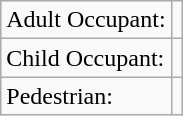<table class="wikitable">
<tr>
<td>Adult Occupant:</td>
<td></td>
</tr>
<tr>
<td>Child Occupant:</td>
<td></td>
</tr>
<tr>
<td>Pedestrian:</td>
<td></td>
</tr>
</table>
